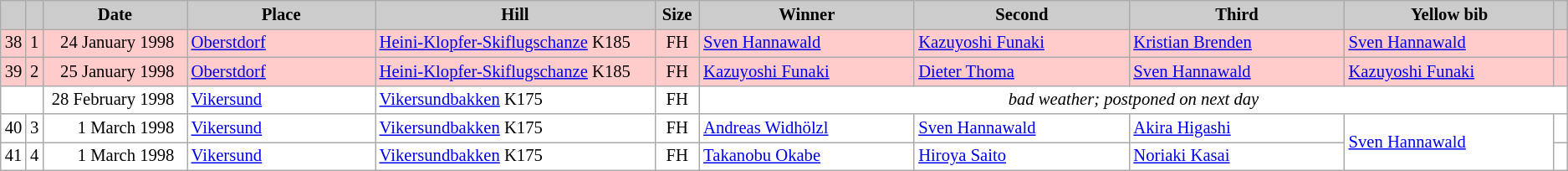<table class="wikitable plainrowheaders" style="background:#fff; font-size:86%; line-height:16px; border:gray solid 1px; border-collapse:collapse;">
<tr style="background:#ccc; text-align:center;">
<th scope="col" style="background:#ccc; width=10 px;"></th>
<th scope="col" style="background:#ccc; width=10 px;"></th>
<th scope="col" style="background:#ccc; width:120px;">Date</th>
<th scope="col" style="background:#ccc; width:160px;">Place</th>
<th scope="col" style="background:#ccc; width:240px;">Hill</th>
<th scope="col" style="background:#ccc; width:30px;">Size</th>
<th scope="col" style="background:#ccc; width:185px;">Winner</th>
<th scope="col" style="background:#ccc; width:185px;">Second</th>
<th scope="col" style="background:#ccc; width:185px;">Third</th>
<th scope="col" style="background:#ccc; width:180px;">Yellow bib</th>
<th scope="col" style="background:#ccc; width:5px;"></th>
</tr>
<tr bgcolor=#FFCBCB>
<td align=center>38</td>
<td align=center>1</td>
<td align=right>24 January 1998  </td>
<td> <a href='#'>Oberstdorf</a></td>
<td><a href='#'>Heini-Klopfer-Skiflugschanze</a> K185</td>
<td align=center>FH</td>
<td> <a href='#'>Sven Hannawald</a></td>
<td> <a href='#'>Kazuyoshi Funaki</a></td>
<td> <a href='#'>Kristian Brenden</a></td>
<td> <a href='#'>Sven Hannawald</a></td>
<td></td>
</tr>
<tr bgcolor=#FFCBCB>
<td align=center>39</td>
<td align=center>2</td>
<td align=right>25 January 1998  </td>
<td> <a href='#'>Oberstdorf</a></td>
<td><a href='#'>Heini-Klopfer-Skiflugschanze</a> K185</td>
<td align=center>FH</td>
<td> <a href='#'>Kazuyoshi Funaki</a></td>
<td> <a href='#'>Dieter Thoma</a></td>
<td> <a href='#'>Sven Hannawald</a></td>
<td> <a href='#'>Kazuyoshi Funaki</a></td>
<td></td>
</tr>
<tr>
<td colspan=2></td>
<td align=right>28 February 1998  </td>
<td> <a href='#'>Vikersund</a></td>
<td><a href='#'>Vikersundbakken</a> K175</td>
<td align=center>FH</td>
<td colspan=5 align=center><em>bad weather; postponed on next day</em></td>
</tr>
<tr>
<td align=center>40</td>
<td align=center>3</td>
<td align=right>1 March 1998  </td>
<td> <a href='#'>Vikersund</a></td>
<td><a href='#'>Vikersundbakken</a> K175</td>
<td align=center>FH</td>
<td> <a href='#'>Andreas Widhölzl</a></td>
<td> <a href='#'>Sven Hannawald</a></td>
<td> <a href='#'>Akira Higashi</a></td>
<td rowspan=2> <a href='#'>Sven Hannawald</a></td>
<td></td>
</tr>
<tr>
<td align=center>41</td>
<td align=center>4</td>
<td align=right>1 March 1998  </td>
<td> <a href='#'>Vikersund</a></td>
<td><a href='#'>Vikersundbakken</a> K175</td>
<td align=center>FH</td>
<td> <a href='#'>Takanobu Okabe</a></td>
<td> <a href='#'>Hiroya Saito</a></td>
<td> <a href='#'>Noriaki Kasai</a></td>
<td></td>
</tr>
</table>
